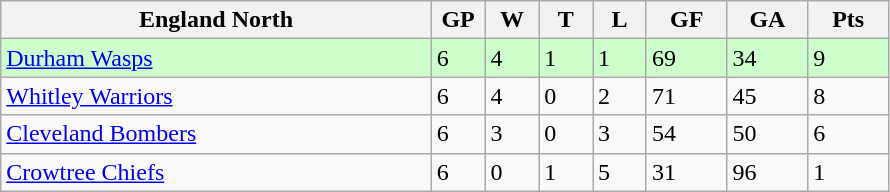<table class="wikitable">
<tr>
<th width="40%">England North</th>
<th width="5%">GP</th>
<th width="5%">W</th>
<th width="5%">T</th>
<th width="5%">L</th>
<th width="7.5%">GF</th>
<th width="7.5%">GA</th>
<th width="7.5%">Pts</th>
</tr>
<tr bgcolor="#CCFFCC">
<td><a href='#'>Durham Wasps</a></td>
<td>6</td>
<td>4</td>
<td>1</td>
<td>1</td>
<td>69</td>
<td>34</td>
<td>9</td>
</tr>
<tr>
<td><a href='#'>Whitley Warriors</a></td>
<td>6</td>
<td>4</td>
<td>0</td>
<td>2</td>
<td>71</td>
<td>45</td>
<td>8</td>
</tr>
<tr>
<td><a href='#'>Cleveland Bombers</a></td>
<td>6</td>
<td>3</td>
<td>0</td>
<td>3</td>
<td>54</td>
<td>50</td>
<td>6</td>
</tr>
<tr>
<td><a href='#'>Crowtree Chiefs</a></td>
<td>6</td>
<td>0</td>
<td>1</td>
<td>5</td>
<td>31</td>
<td>96</td>
<td>1</td>
</tr>
</table>
